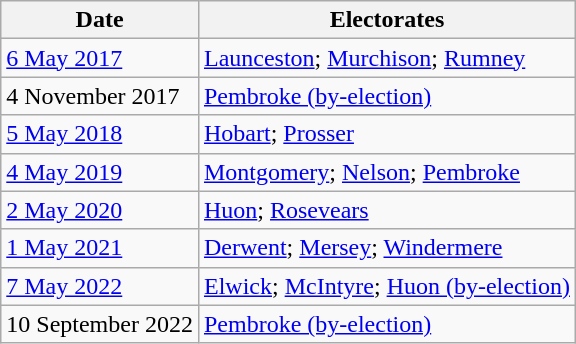<table class=wikitable>
<tr>
<th>Date</th>
<th>Electorates</th>
</tr>
<tr>
<td><a href='#'>6 May 2017</a></td>
<td><a href='#'>Launceston</a>; <a href='#'>Murchison</a>; <a href='#'>Rumney</a></td>
</tr>
<tr>
<td>4 November 2017</td>
<td><a href='#'>Pembroke (by-election)</a></td>
</tr>
<tr>
<td><a href='#'>5 May 2018</a></td>
<td><a href='#'>Hobart</a>; <a href='#'>Prosser</a></td>
</tr>
<tr>
<td><a href='#'>4 May 2019</a></td>
<td><a href='#'>Montgomery</a>; <a href='#'>Nelson</a>; <a href='#'>Pembroke</a></td>
</tr>
<tr>
<td><a href='#'>2 May 2020</a></td>
<td><a href='#'>Huon</a>; <a href='#'>Rosevears</a></td>
</tr>
<tr>
<td><a href='#'>1 May 2021</a></td>
<td><a href='#'>Derwent</a>; <a href='#'>Mersey</a>; <a href='#'>Windermere</a></td>
</tr>
<tr>
<td><a href='#'>7 May 2022</a></td>
<td><a href='#'>Elwick</a>; <a href='#'>McIntyre</a>; <a href='#'>Huon (by-election)</a></td>
</tr>
<tr>
<td>10 September 2022</td>
<td><a href='#'>Pembroke (by-election)</a></td>
</tr>
</table>
